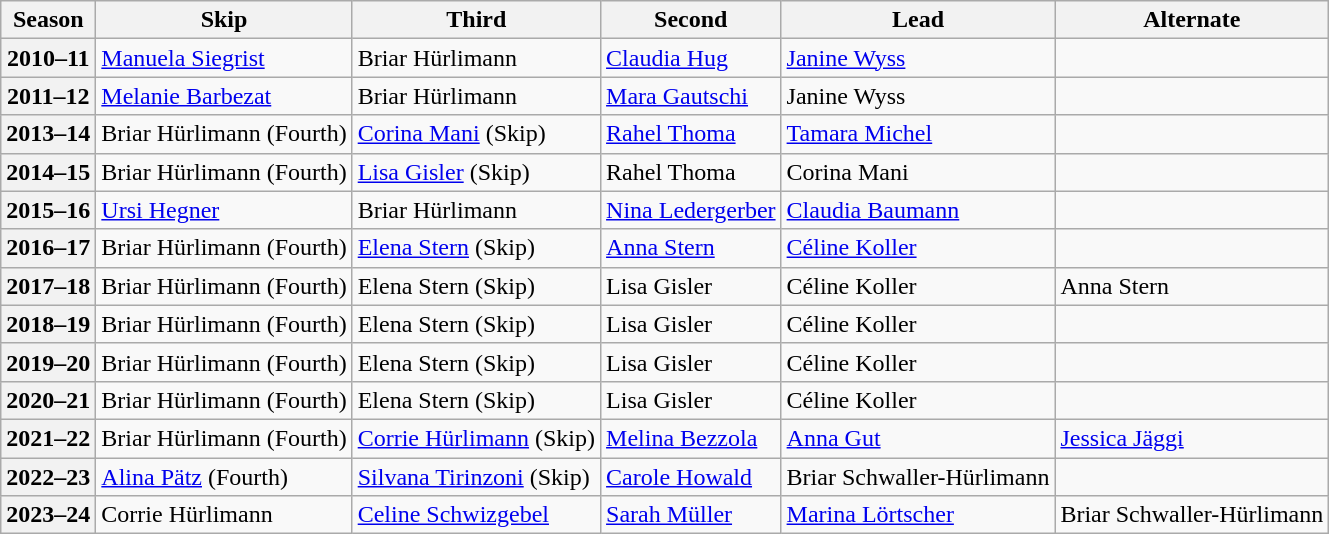<table class="wikitable">
<tr>
<th scope="col">Season</th>
<th scope="col">Skip</th>
<th scope="col">Third</th>
<th scope="col">Second</th>
<th scope="col">Lead</th>
<th scope="col">Alternate</th>
</tr>
<tr>
<th scope="row">2010–11</th>
<td><a href='#'>Manuela Siegrist</a></td>
<td>Briar Hürlimann</td>
<td><a href='#'>Claudia Hug</a></td>
<td><a href='#'>Janine Wyss</a></td>
<td></td>
</tr>
<tr>
<th scope="row">2011–12</th>
<td><a href='#'>Melanie Barbezat</a></td>
<td>Briar Hürlimann</td>
<td><a href='#'>Mara Gautschi</a></td>
<td>Janine Wyss</td>
<td></td>
</tr>
<tr>
<th scope="row">2013–14</th>
<td>Briar Hürlimann (Fourth)</td>
<td><a href='#'>Corina Mani</a> (Skip)</td>
<td><a href='#'>Rahel Thoma</a></td>
<td><a href='#'>Tamara Michel</a></td>
<td></td>
</tr>
<tr>
<th scope="row">2014–15</th>
<td>Briar Hürlimann (Fourth)</td>
<td><a href='#'>Lisa Gisler</a> (Skip)</td>
<td>Rahel Thoma</td>
<td>Corina Mani</td>
<td></td>
</tr>
<tr>
<th scope="row">2015–16</th>
<td><a href='#'>Ursi Hegner</a></td>
<td>Briar Hürlimann</td>
<td><a href='#'>Nina Ledergerber</a></td>
<td><a href='#'>Claudia Baumann</a></td>
<td></td>
</tr>
<tr>
<th scope="row">2016–17</th>
<td>Briar Hürlimann (Fourth)</td>
<td><a href='#'>Elena Stern</a> (Skip)</td>
<td><a href='#'>Anna Stern</a></td>
<td><a href='#'>Céline Koller</a></td>
<td></td>
</tr>
<tr>
<th scope="row">2017–18</th>
<td>Briar Hürlimann (Fourth)</td>
<td>Elena Stern (Skip)</td>
<td>Lisa Gisler</td>
<td>Céline Koller</td>
<td>Anna Stern</td>
</tr>
<tr>
<th scope="row">2018–19</th>
<td>Briar Hürlimann (Fourth)</td>
<td>Elena Stern (Skip)</td>
<td>Lisa Gisler</td>
<td>Céline Koller</td>
<td></td>
</tr>
<tr>
<th scope="row">2019–20</th>
<td>Briar Hürlimann (Fourth)</td>
<td>Elena Stern (Skip)</td>
<td>Lisa Gisler</td>
<td>Céline Koller</td>
<td></td>
</tr>
<tr>
<th scope="row">2020–21</th>
<td>Briar Hürlimann (Fourth)</td>
<td>Elena Stern (Skip)</td>
<td>Lisa Gisler</td>
<td>Céline Koller</td>
<td></td>
</tr>
<tr>
<th scope="row">2021–22</th>
<td>Briar Hürlimann (Fourth)</td>
<td><a href='#'>Corrie Hürlimann</a> (Skip)</td>
<td><a href='#'>Melina Bezzola</a></td>
<td><a href='#'>Anna Gut</a></td>
<td><a href='#'>Jessica Jäggi</a></td>
</tr>
<tr>
<th scope="row">2022–23</th>
<td><a href='#'>Alina Pätz</a> (Fourth)</td>
<td><a href='#'>Silvana Tirinzoni</a> (Skip)</td>
<td><a href='#'>Carole Howald</a></td>
<td>Briar Schwaller-Hürlimann</td>
<td></td>
</tr>
<tr>
<th scope="row">2023–24</th>
<td>Corrie Hürlimann</td>
<td><a href='#'>Celine Schwizgebel</a></td>
<td><a href='#'>Sarah Müller</a></td>
<td><a href='#'>Marina Lörtscher</a></td>
<td>Briar Schwaller-Hürlimann</td>
</tr>
</table>
